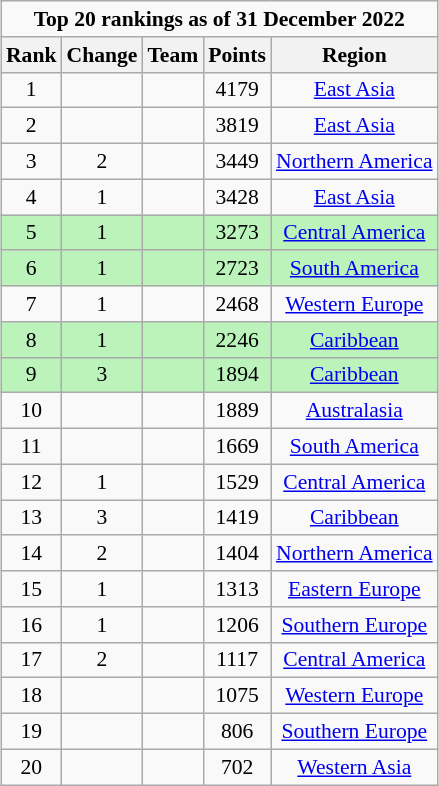<table class="wikitable" style="text-align:center; font-size:90%; margin-left: 2em">
<tr>
<td colspan="5"><strong>Top 20 rankings as of 31 December 2022</strong></td>
</tr>
<tr>
<th>Rank</th>
<th>Change</th>
<th>Team</th>
<th>Points</th>
<th>Region</th>
</tr>
<tr>
<td>1</td>
<td></td>
<td align="left"></td>
<td>4179</td>
<td><a href='#'>East Asia</a></td>
</tr>
<tr>
<td>2</td>
<td></td>
<td align="left"></td>
<td>3819</td>
<td><a href='#'>East Asia</a></td>
</tr>
<tr>
<td>3</td>
<td> 2</td>
<td align="left"></td>
<td>3449</td>
<td><a href='#'>Northern America</a></td>
</tr>
<tr>
<td>4</td>
<td> 1</td>
<td align="left"></td>
<td>3428</td>
<td><a href='#'>East Asia</a></td>
</tr>
<tr style="background-color:#BBF3BB">
<td>5</td>
<td> 1</td>
<td align="left"></td>
<td>3273</td>
<td><a href='#'>Central America</a></td>
</tr>
<tr style="background-color:#BBF3BB">
<td>6</td>
<td> 1</td>
<td align="left"></td>
<td>2723</td>
<td><a href='#'>South America</a></td>
</tr>
<tr>
<td>7</td>
<td> 1</td>
<td align="left"></td>
<td>2468</td>
<td><a href='#'>Western Europe</a></td>
</tr>
<tr style="background-color:#BBF3BB">
<td>8</td>
<td> 1</td>
<td align="left"></td>
<td>2246</td>
<td><a href='#'>Caribbean</a></td>
</tr>
<tr style="background-color:#BBF3BB">
<td>9</td>
<td> 3</td>
<td align="left"></td>
<td>1894</td>
<td><a href='#'>Caribbean</a></td>
</tr>
<tr>
<td>10</td>
<td></td>
<td align="left"></td>
<td>1889</td>
<td><a href='#'>Australasia</a></td>
</tr>
<tr>
<td>11</td>
<td></td>
<td align="left"></td>
<td>1669</td>
<td><a href='#'>South America</a></td>
</tr>
<tr>
<td>12</td>
<td> 1</td>
<td align="left"></td>
<td>1529</td>
<td><a href='#'>Central America</a></td>
</tr>
<tr>
<td>13</td>
<td> 3</td>
<td align="left"></td>
<td>1419</td>
<td><a href='#'>Caribbean</a></td>
</tr>
<tr>
<td>14</td>
<td> 2</td>
<td align="left"></td>
<td>1404</td>
<td><a href='#'>Northern America</a></td>
</tr>
<tr>
<td>15</td>
<td> 1</td>
<td align="left"></td>
<td>1313</td>
<td><a href='#'>Eastern Europe</a></td>
</tr>
<tr>
<td>16</td>
<td> 1</td>
<td align="left"></td>
<td>1206</td>
<td><a href='#'>Southern Europe</a></td>
</tr>
<tr>
<td>17</td>
<td> 2</td>
<td align="left"></td>
<td>1117</td>
<td><a href='#'>Central America</a></td>
</tr>
<tr>
<td>18</td>
<td></td>
<td align="left"></td>
<td>1075</td>
<td><a href='#'>Western Europe</a></td>
</tr>
<tr>
<td>19</td>
<td></td>
<td align="left"></td>
<td>806</td>
<td><a href='#'>Southern Europe</a></td>
</tr>
<tr>
<td>20</td>
<td></td>
<td align="left"></td>
<td>702</td>
<td><a href='#'>Western Asia</a></td>
</tr>
</table>
